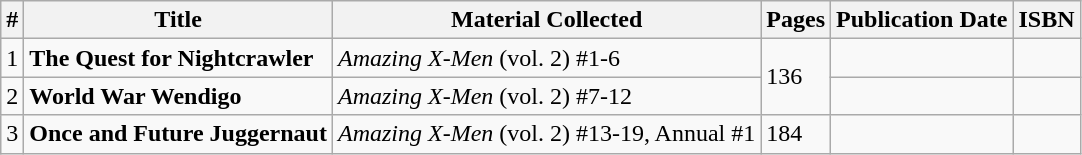<table class="wikitable">
<tr>
<th>#</th>
<th>Title</th>
<th>Material Collected</th>
<th>Pages</th>
<th>Publication Date</th>
<th>ISBN</th>
</tr>
<tr>
<td>1</td>
<td><strong>The Quest for Nightcrawler</strong></td>
<td><em>Amazing X-Men</em> (vol. 2) #1-6</td>
<td rowspan="2">136</td>
<td></td>
<td></td>
</tr>
<tr>
<td>2</td>
<td><strong>World War Wendigo</strong></td>
<td><em>Amazing X-Men</em> (vol. 2) #7-12</td>
<td></td>
<td></td>
</tr>
<tr>
<td>3</td>
<td><strong>Once and Future Juggernaut</strong></td>
<td><em>Amazing X-Men</em> (vol. 2) #13-19, Annual #1</td>
<td>184</td>
<td></td>
<td></td>
</tr>
</table>
